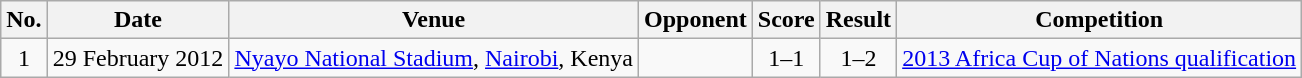<table class="wikitable sortable">
<tr>
<th scope="col">No.</th>
<th scope="col">Date</th>
<th scope="col">Venue</th>
<th scope="col">Opponent</th>
<th scope="col">Score</th>
<th scope="col">Result</th>
<th scope="col">Competition</th>
</tr>
<tr>
<td align="center">1</td>
<td>29 February 2012</td>
<td><a href='#'>Nyayo National Stadium</a>, <a href='#'>Nairobi</a>, Kenya</td>
<td></td>
<td align="center">1–1</td>
<td align="center">1–2</td>
<td><a href='#'>2013 Africa Cup of Nations qualification</a></td>
</tr>
</table>
